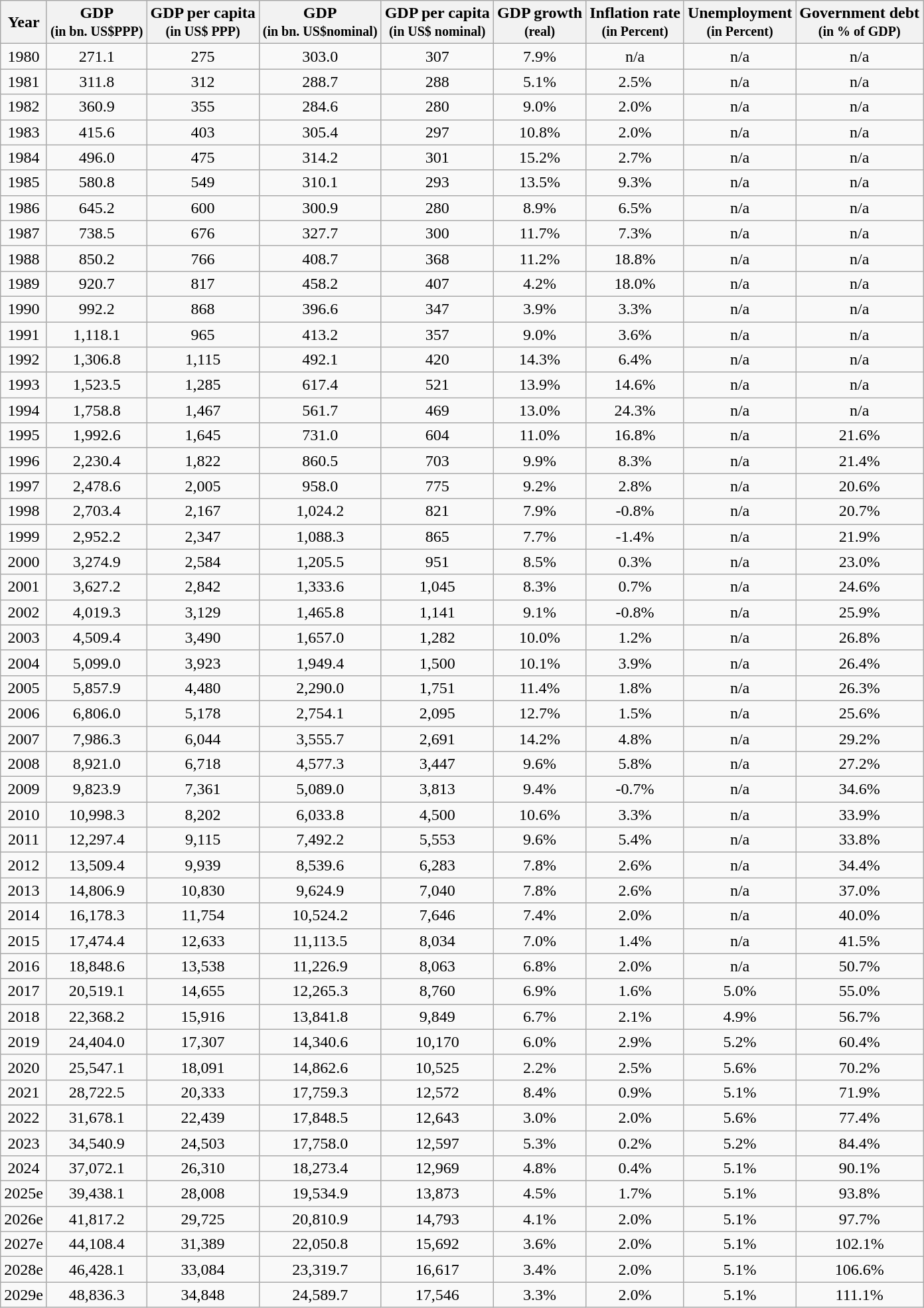<table class="wikitable" style="text-align:center;">
<tr>
<th>Year</th>
<th>GDP<br><small>(in bn. US$PPP)</small></th>
<th>GDP per capita<br><small>(in US$ PPP)</small></th>
<th>GDP<br><small>(in bn. US$nominal)</small></th>
<th>GDP per capita<br><small>(in US$ nominal)</small></th>
<th>GDP growth<br><small>(real)</small></th>
<th>Inflation rate<br><small>(in Percent)</small></th>
<th>Unemployment<br><small>(in Percent)</small></th>
<th>Government debt<br><small>(in % of GDP)</small></th>
</tr>
<tr>
<td>1980</td>
<td>271.1</td>
<td>275</td>
<td>303.0</td>
<td>307</td>
<td>7.9%</td>
<td>n/a</td>
<td>n/a</td>
<td>n/a</td>
</tr>
<tr>
<td>1981</td>
<td>311.8</td>
<td>312</td>
<td>288.7</td>
<td>288</td>
<td>5.1%</td>
<td>2.5%</td>
<td>n/a</td>
<td>n/a</td>
</tr>
<tr>
<td>1982</td>
<td>360.9</td>
<td>355</td>
<td>284.6</td>
<td>280</td>
<td>9.0%</td>
<td>2.0%</td>
<td>n/a</td>
<td>n/a</td>
</tr>
<tr>
<td>1983</td>
<td>415.6</td>
<td>403</td>
<td>305.4</td>
<td>297</td>
<td>10.8%</td>
<td>2.0%</td>
<td>n/a</td>
<td>n/a</td>
</tr>
<tr>
<td>1984</td>
<td>496.0</td>
<td>475</td>
<td>314.2</td>
<td>301</td>
<td>15.2%</td>
<td>2.7%</td>
<td>n/a</td>
<td>n/a</td>
</tr>
<tr>
<td>1985</td>
<td>580.8</td>
<td>549</td>
<td>310.1</td>
<td>293</td>
<td>13.5%</td>
<td>9.3%</td>
<td>n/a</td>
<td>n/a</td>
</tr>
<tr>
<td>1986</td>
<td>645.2</td>
<td>600</td>
<td>300.9</td>
<td>280</td>
<td>8.9%</td>
<td>6.5%</td>
<td>n/a</td>
<td>n/a</td>
</tr>
<tr>
<td>1987</td>
<td>738.5</td>
<td>676</td>
<td>327.7</td>
<td>300</td>
<td>11.7%</td>
<td>7.3%</td>
<td>n/a</td>
<td>n/a</td>
</tr>
<tr>
<td>1988</td>
<td>850.2</td>
<td>766</td>
<td>408.7</td>
<td>368</td>
<td>11.2%</td>
<td>18.8%</td>
<td>n/a</td>
<td>n/a</td>
</tr>
<tr>
<td>1989</td>
<td>920.7</td>
<td>817</td>
<td>458.2</td>
<td>407</td>
<td>4.2%</td>
<td>18.0%</td>
<td>n/a</td>
<td>n/a</td>
</tr>
<tr>
<td>1990</td>
<td>992.2</td>
<td>868</td>
<td>396.6</td>
<td>347</td>
<td>3.9%</td>
<td>3.3%</td>
<td>n/a</td>
<td>n/a</td>
</tr>
<tr>
<td>1991</td>
<td>1,118.1</td>
<td>965</td>
<td>413.2</td>
<td>357</td>
<td>9.0%</td>
<td>3.6%</td>
<td>n/a</td>
<td>n/a</td>
</tr>
<tr>
<td>1992</td>
<td>1,306.8</td>
<td>1,115</td>
<td>492.1</td>
<td>420</td>
<td>14.3%</td>
<td>6.4%</td>
<td>n/a</td>
<td>n/a</td>
</tr>
<tr>
<td>1993</td>
<td>1,523.5</td>
<td>1,285</td>
<td>617.4</td>
<td>521</td>
<td>13.9%</td>
<td>14.6%</td>
<td>n/a</td>
<td>n/a</td>
</tr>
<tr>
<td>1994</td>
<td>1,758.8</td>
<td>1,467</td>
<td>561.7</td>
<td>469</td>
<td>13.0%</td>
<td>24.3%</td>
<td>n/a</td>
<td>n/a</td>
</tr>
<tr>
<td>1995</td>
<td>1,992.6</td>
<td>1,645</td>
<td>731.0</td>
<td>604</td>
<td>11.0%</td>
<td>16.8%</td>
<td>n/a</td>
<td>21.6%</td>
</tr>
<tr>
<td>1996</td>
<td>2,230.4</td>
<td>1,822</td>
<td>860.5</td>
<td>703</td>
<td>9.9%</td>
<td>8.3%</td>
<td>n/a</td>
<td>21.4%</td>
</tr>
<tr>
<td>1997</td>
<td>2,478.6</td>
<td>2,005</td>
<td>958.0</td>
<td>775</td>
<td>9.2%</td>
<td>2.8%</td>
<td>n/a</td>
<td>20.6%</td>
</tr>
<tr>
<td>1998</td>
<td>2,703.4</td>
<td>2,167</td>
<td>1,024.2</td>
<td>821</td>
<td>7.9%</td>
<td>-0.8%</td>
<td>n/a</td>
<td>20.7%</td>
</tr>
<tr>
<td>1999</td>
<td>2,952.2</td>
<td>2,347</td>
<td>1,088.3</td>
<td>865</td>
<td>7.7%</td>
<td>-1.4%</td>
<td>n/a</td>
<td>21.9%</td>
</tr>
<tr>
<td>2000</td>
<td>3,274.9</td>
<td>2,584</td>
<td>1,205.5</td>
<td>951</td>
<td>8.5%</td>
<td>0.3%</td>
<td>n/a</td>
<td>23.0%</td>
</tr>
<tr>
<td>2001</td>
<td>3,627.2</td>
<td>2,842</td>
<td>1,333.6</td>
<td>1,045</td>
<td>8.3%</td>
<td>0.7%</td>
<td>n/a</td>
<td>24.6%</td>
</tr>
<tr>
<td>2002</td>
<td>4,019.3</td>
<td>3,129</td>
<td>1,465.8</td>
<td>1,141</td>
<td>9.1%</td>
<td>-0.8%</td>
<td>n/a</td>
<td>25.9%</td>
</tr>
<tr>
<td>2003</td>
<td>4,509.4</td>
<td>3,490</td>
<td>1,657.0</td>
<td>1,282</td>
<td>10.0%</td>
<td>1.2%</td>
<td>n/a</td>
<td>26.8%</td>
</tr>
<tr>
<td>2004</td>
<td>5,099.0</td>
<td>3,923</td>
<td>1,949.4</td>
<td>1,500</td>
<td>10.1%</td>
<td>3.9%</td>
<td>n/a</td>
<td>26.4%</td>
</tr>
<tr>
<td>2005</td>
<td>5,857.9</td>
<td>4,480</td>
<td>2,290.0</td>
<td>1,751</td>
<td>11.4%</td>
<td>1.8%</td>
<td>n/a</td>
<td>26.3%</td>
</tr>
<tr>
<td>2006</td>
<td>6,806.0</td>
<td>5,178</td>
<td>2,754.1</td>
<td>2,095</td>
<td>12.7%</td>
<td>1.5%</td>
<td>n/a</td>
<td>25.6%</td>
</tr>
<tr>
<td>2007</td>
<td>7,986.3</td>
<td>6,044</td>
<td>3,555.7</td>
<td>2,691</td>
<td>14.2%</td>
<td>4.8%</td>
<td>n/a</td>
<td>29.2%</td>
</tr>
<tr>
<td>2008</td>
<td>8,921.0</td>
<td>6,718</td>
<td>4,577.3</td>
<td>3,447</td>
<td>9.6%</td>
<td>5.8%</td>
<td>n/a</td>
<td>27.2%</td>
</tr>
<tr>
<td>2009</td>
<td>9,823.9</td>
<td>7,361</td>
<td>5,089.0</td>
<td>3,813</td>
<td>9.4%</td>
<td>-0.7%</td>
<td>n/a</td>
<td>34.6%</td>
</tr>
<tr>
<td>2010</td>
<td>10,998.3</td>
<td>8,202</td>
<td>6,033.8</td>
<td>4,500</td>
<td>10.6%</td>
<td>3.3%</td>
<td>n/a</td>
<td>33.9%</td>
</tr>
<tr>
<td>2011</td>
<td>12,297.4</td>
<td>9,115</td>
<td>7,492.2</td>
<td>5,553</td>
<td>9.6%</td>
<td>5.4%</td>
<td>n/a</td>
<td>33.8%</td>
</tr>
<tr>
<td>2012</td>
<td>13,509.4</td>
<td>9,939</td>
<td>8,539.6</td>
<td>6,283</td>
<td>7.8%</td>
<td>2.6%</td>
<td>n/a</td>
<td>34.4%</td>
</tr>
<tr>
<td>2013</td>
<td>14,806.9</td>
<td>10,830</td>
<td>9,624.9</td>
<td>7,040</td>
<td>7.8%</td>
<td>2.6%</td>
<td>n/a</td>
<td>37.0%</td>
</tr>
<tr>
<td>2014</td>
<td>16,178.3</td>
<td>11,754</td>
<td>10,524.2</td>
<td>7,646</td>
<td>7.4%</td>
<td>2.0%</td>
<td>n/a</td>
<td>40.0%</td>
</tr>
<tr>
<td>2015</td>
<td>17,474.4</td>
<td>12,633</td>
<td>11,113.5</td>
<td>8,034</td>
<td>7.0%</td>
<td>1.4%</td>
<td>n/a</td>
<td>41.5%</td>
</tr>
<tr>
<td>2016</td>
<td>18,848.6</td>
<td>13,538</td>
<td>11,226.9</td>
<td>8,063</td>
<td>6.8%</td>
<td>2.0%</td>
<td>n/a</td>
<td>50.7%</td>
</tr>
<tr>
<td>2017</td>
<td>20,519.1</td>
<td>14,655</td>
<td>12,265.3</td>
<td>8,760</td>
<td>6.9%</td>
<td>1.6%</td>
<td>5.0%</td>
<td>55.0%</td>
</tr>
<tr>
<td>2018</td>
<td>22,368.2</td>
<td>15,916</td>
<td>13,841.8</td>
<td>9,849</td>
<td>6.7%</td>
<td>2.1%</td>
<td>4.9%</td>
<td>56.7%</td>
</tr>
<tr>
<td>2019</td>
<td>24,404.0</td>
<td>17,307</td>
<td>14,340.6</td>
<td>10,170</td>
<td>6.0%</td>
<td>2.9%</td>
<td>5.2%</td>
<td>60.4%</td>
</tr>
<tr>
<td>2020</td>
<td>25,547.1</td>
<td>18,091</td>
<td>14,862.6</td>
<td>10,525</td>
<td>2.2%</td>
<td>2.5%</td>
<td>5.6%</td>
<td>70.2%</td>
</tr>
<tr>
<td>2021</td>
<td>28,722.5</td>
<td>20,333</td>
<td>17,759.3</td>
<td>12,572</td>
<td>8.4%</td>
<td>0.9%</td>
<td>5.1%</td>
<td>71.9%</td>
</tr>
<tr>
<td>2022</td>
<td>31,678.1</td>
<td>22,439</td>
<td>17,848.5</td>
<td>12,643</td>
<td>3.0%</td>
<td>2.0%</td>
<td>5.6%</td>
<td>77.4%</td>
</tr>
<tr>
<td>2023</td>
<td>34,540.9</td>
<td>24,503</td>
<td>17,758.0</td>
<td>12,597</td>
<td>5.3%</td>
<td>0.2%</td>
<td>5.2%</td>
<td>84.4%</td>
</tr>
<tr>
<td>2024</td>
<td>37,072.1</td>
<td>26,310</td>
<td>18,273.4</td>
<td>12,969</td>
<td>4.8%</td>
<td>0.4%</td>
<td>5.1%</td>
<td>90.1%</td>
</tr>
<tr>
<td>2025e</td>
<td>39,438.1</td>
<td>28,008</td>
<td>19,534.9</td>
<td>13,873</td>
<td>4.5%</td>
<td>1.7%</td>
<td>5.1%</td>
<td>93.8%</td>
</tr>
<tr>
<td>2026e</td>
<td>41,817.2</td>
<td>29,725</td>
<td>20,810.9</td>
<td>14,793</td>
<td>4.1%</td>
<td>2.0%</td>
<td>5.1%</td>
<td>97.7%</td>
</tr>
<tr>
<td>2027e</td>
<td>44,108.4</td>
<td>31,389</td>
<td>22,050.8</td>
<td>15,692</td>
<td>3.6%</td>
<td>2.0%</td>
<td>5.1%</td>
<td>102.1%</td>
</tr>
<tr>
<td>2028e</td>
<td>46,428.1</td>
<td>33,084</td>
<td>23,319.7</td>
<td>16,617</td>
<td>3.4%</td>
<td>2.0%</td>
<td>5.1%</td>
<td>106.6%</td>
</tr>
<tr>
<td>2029e</td>
<td>48,836.3</td>
<td>34,848</td>
<td>24,589.7</td>
<td>17,546</td>
<td>3.3%</td>
<td>2.0%</td>
<td>5.1%</td>
<td>111.1%</td>
</tr>
</table>
